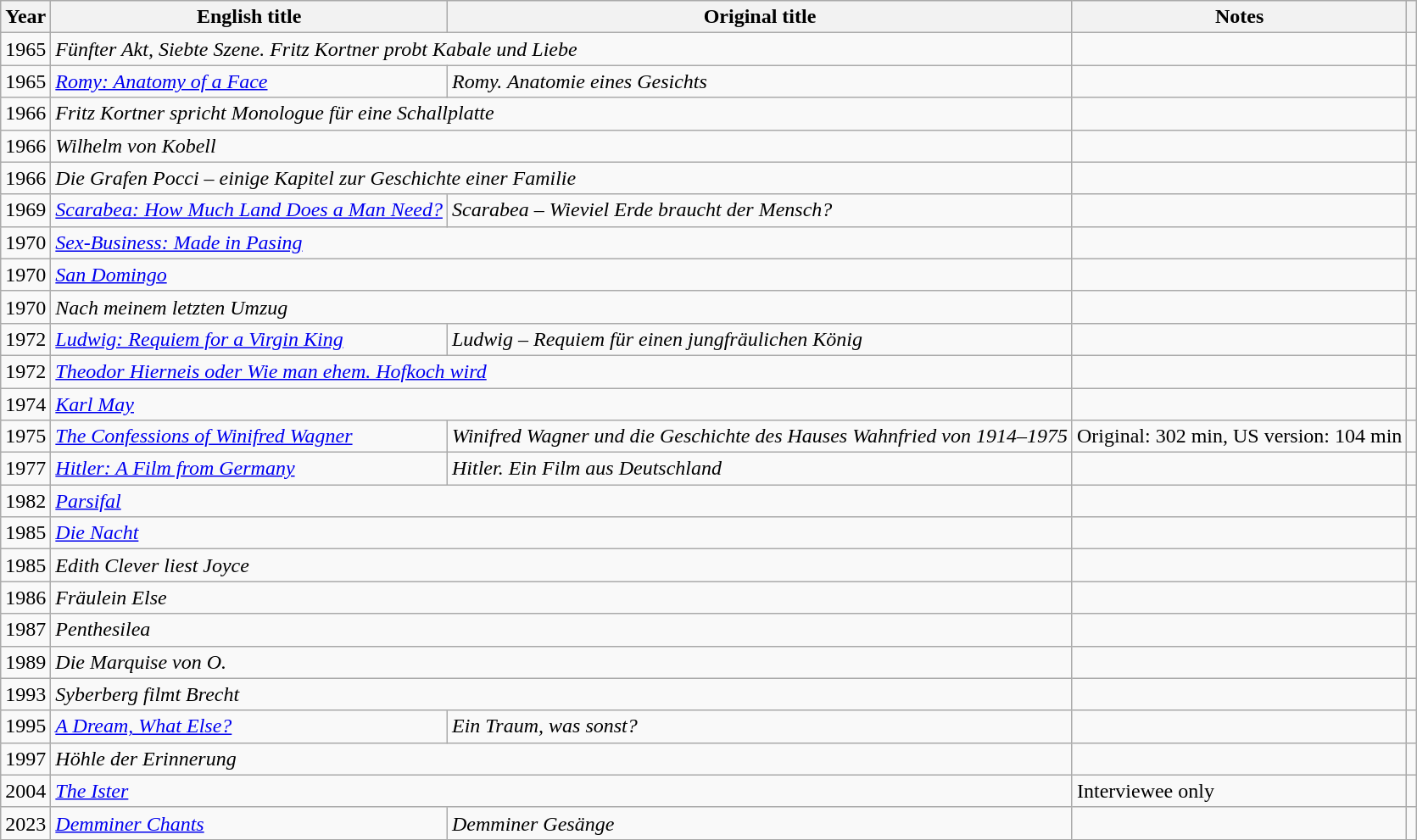<table class="wikitable">
<tr>
<th>Year</th>
<th>English title</th>
<th>Original title</th>
<th>Notes</th>
<th></th>
</tr>
<tr>
<td>1965</td>
<td colspan="2"><em>Fünfter Akt, Siebte Szene. Fritz Kortner probt Kabale und Liebe</em></td>
<td></td>
<td></td>
</tr>
<tr>
<td>1965</td>
<td><em><a href='#'>Romy: Anatomy of a Face</a></em></td>
<td><em>Romy. Anatomie eines Gesichts</em></td>
<td></td>
<td></td>
</tr>
<tr>
<td>1966</td>
<td colspan="2"><em>Fritz Kortner spricht Monologue für eine Schallplatte</em></td>
<td></td>
<td></td>
</tr>
<tr>
<td>1966</td>
<td colspan="2"><em>Wilhelm von Kobell</em></td>
<td></td>
<td></td>
</tr>
<tr>
<td>1966</td>
<td colspan="2"><em>Die Grafen Pocci – einige Kapitel zur Geschichte einer Familie</em></td>
<td></td>
<td></td>
</tr>
<tr>
<td>1969</td>
<td><em><a href='#'>Scarabea: How Much Land Does a Man Need?</a></em></td>
<td><em>Scarabea – Wieviel Erde braucht der Mensch?</em></td>
<td></td>
<td></td>
</tr>
<tr>
<td>1970</td>
<td colspan="2"><em><a href='#'>Sex-Business: Made in Pasing</a></em></td>
<td></td>
<td></td>
</tr>
<tr>
<td>1970</td>
<td colspan="2"><em><a href='#'>San Domingo</a></em></td>
<td></td>
<td></td>
</tr>
<tr>
<td>1970</td>
<td colspan="2"><em>Nach meinem letzten Umzug</em></td>
<td></td>
<td></td>
</tr>
<tr>
<td>1972</td>
<td><em><a href='#'>Ludwig: Requiem for a Virgin King</a></em></td>
<td><em>Ludwig – Requiem für einen jungfräulichen König</em></td>
<td></td>
<td></td>
</tr>
<tr>
<td>1972</td>
<td colspan="2"><em><a href='#'>Theodor Hierneis oder Wie man ehem. Hofkoch wird</a></em></td>
<td></td>
<td></td>
</tr>
<tr>
<td>1974</td>
<td colspan="2"><em><a href='#'>Karl May</a></em></td>
<td></td>
<td></td>
</tr>
<tr>
<td>1975</td>
<td><em><a href='#'>The Confessions of Winifred Wagner</a></em></td>
<td><em>Winifred Wagner und die Geschichte des Hauses Wahnfried von 1914–1975</em></td>
<td>Original: 302 min, US version: 104 min</td>
<td></td>
</tr>
<tr>
<td>1977</td>
<td><em><a href='#'>Hitler: A Film from Germany</a></em></td>
<td><em>Hitler. Ein Film aus Deutschland</em></td>
<td></td>
<td></td>
</tr>
<tr>
<td>1982</td>
<td colspan="2"><em><a href='#'>Parsifal</a></em></td>
<td></td>
<td></td>
</tr>
<tr>
<td>1985</td>
<td colspan="2"><em><a href='#'>Die Nacht</a></em></td>
<td></td>
<td></td>
</tr>
<tr>
<td>1985</td>
<td colspan="2"><em>Edith Clever liest Joyce</em></td>
<td></td>
<td></td>
</tr>
<tr>
<td>1986</td>
<td colspan="2"><em>Fräulein Else</em></td>
<td></td>
<td></td>
</tr>
<tr>
<td>1987</td>
<td colspan="2"><em>Penthesilea</em></td>
<td></td>
<td></td>
</tr>
<tr>
<td>1989</td>
<td colspan="2"><em>Die Marquise von O.</em></td>
<td></td>
<td></td>
</tr>
<tr>
<td>1993</td>
<td colspan="2"><em>Syberberg filmt Brecht</em></td>
<td></td>
<td></td>
</tr>
<tr>
<td>1995</td>
<td><em><a href='#'>A Dream, What Else?</a></em></td>
<td><em>Ein Traum, was sonst?</em></td>
<td></td>
<td></td>
</tr>
<tr>
<td>1997</td>
<td colspan="2"><em>Höhle der Erinnerung</em></td>
<td></td>
<td></td>
</tr>
<tr>
<td>2004</td>
<td colspan="2"><em><a href='#'>The Ister</a></em></td>
<td>Interviewee only</td>
<td></td>
</tr>
<tr>
<td>2023</td>
<td><em><a href='#'>Demminer Chants</a></em></td>
<td><em>Demminer Gesänge</em></td>
<td></td>
<td></td>
</tr>
</table>
